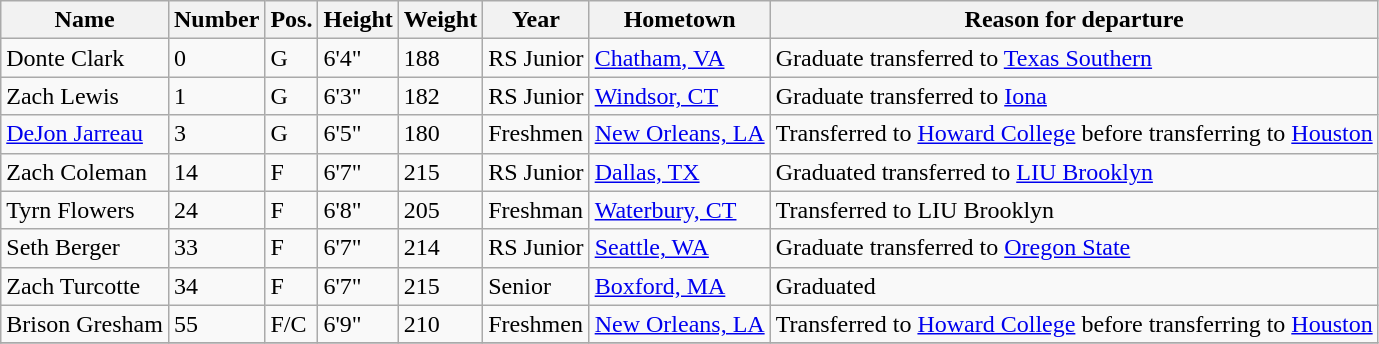<table class="wikitable sortable" border="1">
<tr>
<th>Name</th>
<th>Number</th>
<th>Pos.</th>
<th>Height</th>
<th>Weight</th>
<th>Year</th>
<th>Hometown</th>
<th class="unsortable">Reason for departure</th>
</tr>
<tr>
<td>Donte Clark</td>
<td>0</td>
<td>G</td>
<td>6'4"</td>
<td>188</td>
<td>RS Junior</td>
<td><a href='#'>Chatham, VA</a></td>
<td>Graduate transferred to <a href='#'>Texas Southern</a></td>
</tr>
<tr>
<td>Zach Lewis</td>
<td>1</td>
<td>G</td>
<td>6'3"</td>
<td>182</td>
<td>RS Junior</td>
<td><a href='#'>Windsor, CT</a></td>
<td>Graduate transferred to <a href='#'>Iona</a></td>
</tr>
<tr>
<td><a href='#'>DeJon Jarreau</a></td>
<td>3</td>
<td>G</td>
<td>6'5"</td>
<td>180</td>
<td>Freshmen</td>
<td><a href='#'>New Orleans, LA</a></td>
<td>Transferred to <a href='#'>Howard College</a> before transferring to <a href='#'>Houston</a></td>
</tr>
<tr>
<td>Zach Coleman</td>
<td>14</td>
<td>F</td>
<td>6'7"</td>
<td>215</td>
<td>RS Junior</td>
<td><a href='#'>Dallas, TX</a></td>
<td>Graduated transferred to <a href='#'>LIU Brooklyn</a></td>
</tr>
<tr>
<td>Tyrn Flowers</td>
<td>24</td>
<td>F</td>
<td>6'8"</td>
<td>205</td>
<td>Freshman</td>
<td><a href='#'>Waterbury, CT</a></td>
<td>Transferred to LIU Brooklyn</td>
</tr>
<tr>
<td>Seth Berger</td>
<td>33</td>
<td>F</td>
<td>6'7"</td>
<td>214</td>
<td>RS Junior</td>
<td><a href='#'>Seattle, WA</a></td>
<td>Graduate transferred to <a href='#'>Oregon State</a></td>
</tr>
<tr>
<td>Zach Turcotte</td>
<td>34</td>
<td>F</td>
<td>6'7"</td>
<td>215</td>
<td>Senior</td>
<td><a href='#'>Boxford, MA</a></td>
<td>Graduated</td>
</tr>
<tr>
<td>Brison Gresham</td>
<td>55</td>
<td>F/C</td>
<td>6'9"</td>
<td>210</td>
<td>Freshmen</td>
<td><a href='#'>New Orleans, LA</a></td>
<td>Transferred to <a href='#'>Howard College</a> before transferring to <a href='#'>Houston</a></td>
</tr>
<tr>
</tr>
</table>
